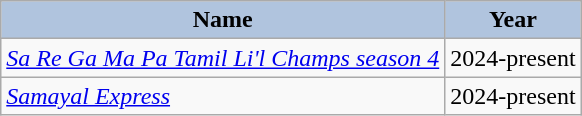<table class="wikitable">
<tr>
<th style="background:LightSteelBlue;">Name</th>
<th style="background:LightSteelBlue;">Year</th>
</tr>
<tr>
<td><em><a href='#'>Sa Re Ga Ma Pa Tamil Li'l Champs season 4</a></em></td>
<td>2024-present</td>
</tr>
<tr>
<td><em><a href='#'>Samayal Express</a></em></td>
<td>2024-present</td>
</tr>
</table>
